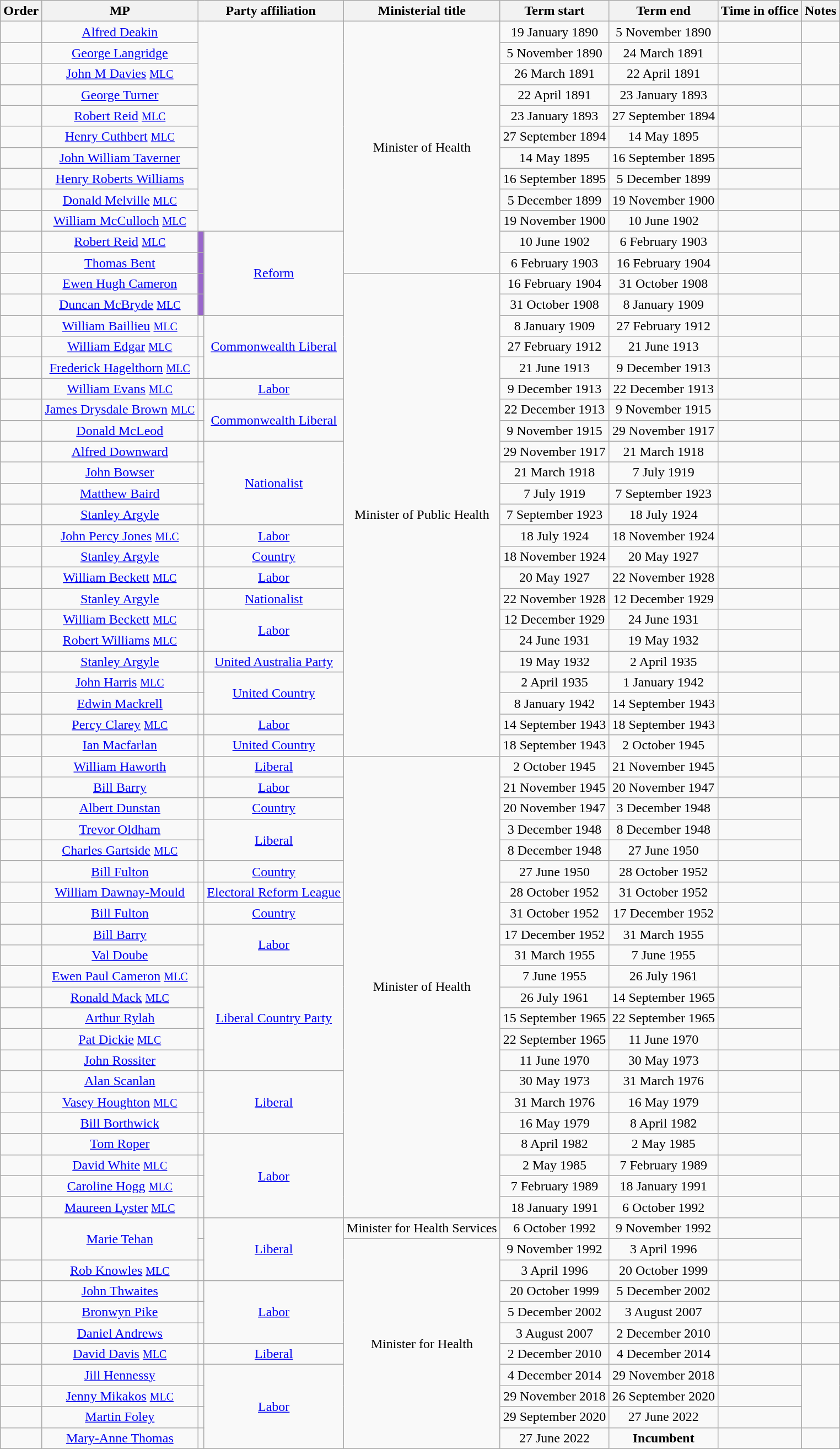<table class="wikitable" style="text-align:center">
<tr>
<th>Order</th>
<th>MP</th>
<th colspan="2">Party affiliation</th>
<th>Ministerial title</th>
<th>Term start</th>
<th>Term end</th>
<th>Time in office</th>
<th>Notes</th>
</tr>
<tr>
<td></td>
<td><a href='#'>Alfred Deakin</a> </td>
<td colspan="2" rowspan="10"></td>
<td rowspan="12">Minister of Health</td>
<td>19 January 1890</td>
<td>5 November 1890</td>
<td></td>
<td></td>
</tr>
<tr>
<td></td>
<td><a href='#'>George Langridge</a> </td>
<td>5 November 1890</td>
<td>24 March 1891</td>
<td></td>
<td rowspan="2"></td>
</tr>
<tr>
<td></td>
<td><a href='#'>John M Davies</a> <a href='#'><small>MLC</small></a></td>
<td>26 March 1891</td>
<td>22 April 1891</td>
<td></td>
</tr>
<tr>
<td></td>
<td><a href='#'>George Turner</a> </td>
<td>22 April 1891</td>
<td>23 January 1893</td>
<td></td>
<td></td>
</tr>
<tr>
<td></td>
<td><a href='#'>Robert Reid</a> <a href='#'><small>MLC</small></a></td>
<td>23 January 1893</td>
<td>27 September 1894</td>
<td></td>
<td></td>
</tr>
<tr>
<td></td>
<td><a href='#'>Henry Cuthbert</a> <a href='#'><small>MLC</small></a></td>
<td>27 September 1894</td>
<td>14 May 1895</td>
<td></td>
<td rowspan="3"></td>
</tr>
<tr>
<td></td>
<td><a href='#'>John William Taverner</a> </td>
<td>14 May 1895</td>
<td>16 September 1895</td>
<td></td>
</tr>
<tr>
<td></td>
<td><a href='#'>Henry Roberts Williams</a> </td>
<td>16 September 1895</td>
<td>5 December 1899</td>
<td></td>
</tr>
<tr>
<td></td>
<td><a href='#'>Donald Melville</a> <a href='#'><small>MLC</small></a></td>
<td>5 December 1899</td>
<td>19 November 1900</td>
<td></td>
<td></td>
</tr>
<tr>
<td></td>
<td><a href='#'>William McCulloch</a> <a href='#'><small>MLC</small></a></td>
<td>19 November 1900</td>
<td>10 June 1902</td>
<td></td>
<td></td>
</tr>
<tr>
<td></td>
<td><a href='#'>Robert Reid</a> <a href='#'><small>MLC</small></a></td>
<td style="background:#9966CC"></td>
<td rowspan="4"><a href='#'>Reform</a></td>
<td>10 June 1902</td>
<td>6 February 1903</td>
<td></td>
<td rowspan="2"></td>
</tr>
<tr>
<td></td>
<td><a href='#'>Thomas Bent</a> </td>
<td style="background:#9966CC"></td>
<td>6 February 1903</td>
<td>16 February 1904</td>
<td></td>
</tr>
<tr>
<td></td>
<td><a href='#'>Ewen Hugh Cameron</a> </td>
<td style="background:#9966CC"></td>
<td rowspan="23">Minister of Public Health</td>
<td>16 February 1904</td>
<td>31 October 1908</td>
<td></td>
<td rowspan="2"></td>
</tr>
<tr>
<td></td>
<td><a href='#'>Duncan McBryde</a> <a href='#'><small>MLC</small></a></td>
<td style="background:#9966CC"></td>
<td>31 October 1908</td>
<td>8 January 1909</td>
<td></td>
</tr>
<tr>
<td></td>
<td><a href='#'>William Baillieu</a> <a href='#'><small>MLC</small></a></td>
<td></td>
<td rowspan="3"><a href='#'>Commonwealth Liberal</a></td>
<td>8 January 1909</td>
<td>27 February 1912</td>
<td></td>
<td></td>
</tr>
<tr>
<td></td>
<td><a href='#'>William Edgar</a> <a href='#'><small>MLC</small></a></td>
<td></td>
<td>27 February 1912</td>
<td>21 June 1913</td>
<td></td>
<td></td>
</tr>
<tr>
<td></td>
<td><a href='#'>Frederick Hagelthorn</a> <a href='#'><small>MLC</small></a></td>
<td></td>
<td>21 June 1913</td>
<td>9 December 1913</td>
<td></td>
<td></td>
</tr>
<tr>
<td></td>
<td><a href='#'>William Evans</a> <a href='#'><small>MLC</small></a></td>
<td></td>
<td><a href='#'>Labor</a></td>
<td>9 December 1913</td>
<td>22 December 1913</td>
<td></td>
<td></td>
</tr>
<tr>
<td></td>
<td><a href='#'>James Drysdale Brown</a> <a href='#'><small>MLC</small></a></td>
<td></td>
<td rowspan="2"><a href='#'>Commonwealth Liberal</a></td>
<td>22 December 1913</td>
<td>9 November 1915</td>
<td></td>
<td></td>
</tr>
<tr>
<td></td>
<td><a href='#'>Donald McLeod</a> </td>
<td></td>
<td>9 November 1915</td>
<td>29 November 1917</td>
<td></td>
<td></td>
</tr>
<tr>
<td></td>
<td><a href='#'>Alfred Downward</a> </td>
<td></td>
<td rowspan="4"><a href='#'> Nationalist</a></td>
<td>29 November 1917</td>
<td>21 March 1918</td>
<td></td>
<td></td>
</tr>
<tr>
<td></td>
<td><a href='#'>John Bowser</a> </td>
<td></td>
<td>21 March 1918</td>
<td>7 July 1919</td>
<td></td>
<td rowspan="2"></td>
</tr>
<tr>
<td></td>
<td><a href='#'>Matthew Baird</a> </td>
<td></td>
<td>7 July 1919</td>
<td>7 September 1923</td>
<td></td>
</tr>
<tr>
<td></td>
<td><a href='#'>Stanley Argyle</a> </td>
<td></td>
<td>7 September 1923</td>
<td>18 July 1924</td>
<td></td>
<td></td>
</tr>
<tr>
<td></td>
<td><a href='#'>John Percy Jones</a> <a href='#'><small>MLC</small></a></td>
<td></td>
<td><a href='#'>Labor</a></td>
<td>18 July 1924</td>
<td>18 November 1924</td>
<td></td>
<td></td>
</tr>
<tr>
<td></td>
<td><a href='#'>Stanley Argyle</a> </td>
<td></td>
<td><a href='#'>Country</a></td>
<td>18 November 1924</td>
<td>20 May 1927</td>
<td></td>
<td></td>
</tr>
<tr>
<td></td>
<td><a href='#'>William Beckett</a> <a href='#'><small>MLC</small></a></td>
<td></td>
<td><a href='#'>Labor</a></td>
<td>20 May 1927</td>
<td>22 November 1928</td>
<td></td>
<td></td>
</tr>
<tr>
<td></td>
<td><a href='#'>Stanley Argyle</a> </td>
<td></td>
<td><a href='#'> Nationalist</a></td>
<td>22 November 1928</td>
<td>12 December 1929</td>
<td></td>
<td></td>
</tr>
<tr>
<td></td>
<td><a href='#'>William Beckett</a> <a href='#'><small>MLC</small></a></td>
<td></td>
<td rowspan="2"><a href='#'>Labor</a></td>
<td>12 December 1929</td>
<td>24 June 1931</td>
<td></td>
<td rowspan="2"></td>
</tr>
<tr>
<td></td>
<td><a href='#'>Robert Williams</a> <a href='#'><small>MLC</small></a></td>
<td></td>
<td>24 June 1931</td>
<td>19 May 1932</td>
<td></td>
</tr>
<tr>
<td></td>
<td><a href='#'>Stanley Argyle</a> </td>
<td></td>
<td><a href='#'>United Australia Party</a></td>
<td>19 May 1932</td>
<td>2 April 1935</td>
<td></td>
<td></td>
</tr>
<tr>
<td></td>
<td><a href='#'>John Harris</a> <a href='#'><small>MLC</small></a></td>
<td></td>
<td rowspan="2"><a href='#'>United Country</a></td>
<td>2 April 1935</td>
<td>1 January 1942</td>
<td></td>
<td rowspan="2"></td>
</tr>
<tr>
<td></td>
<td><a href='#'>Edwin Mackrell</a> </td>
<td></td>
<td>8 January 1942</td>
<td>14 September 1943</td>
<td></td>
</tr>
<tr>
<td></td>
<td><a href='#'>Percy Clarey</a> <a href='#'><small>MLC</small></a></td>
<td></td>
<td><a href='#'>Labor</a></td>
<td>14 September 1943</td>
<td>18 September 1943</td>
<td></td>
<td></td>
</tr>
<tr>
<td></td>
<td><a href='#'>Ian Macfarlan</a> </td>
<td></td>
<td><a href='#'>United Country</a></td>
<td>18 September 1943</td>
<td>2 October 1945</td>
<td></td>
<td></td>
</tr>
<tr>
<td></td>
<td><a href='#'>William Haworth</a> </td>
<td></td>
<td><a href='#'>Liberal</a></td>
<td rowspan="22">Minister of Health</td>
<td>2 October 1945</td>
<td>21 November 1945</td>
<td></td>
<td></td>
</tr>
<tr>
<td></td>
<td><a href='#'>Bill Barry</a> </td>
<td></td>
<td><a href='#'>Labor</a></td>
<td>21 November 1945</td>
<td>20 November 1947</td>
<td></td>
<td></td>
</tr>
<tr>
<td></td>
<td><a href='#'>Albert Dunstan</a> </td>
<td></td>
<td><a href='#'>Country</a></td>
<td>20 November 1947</td>
<td>3 December 1948</td>
<td></td>
<td rowspan="3"></td>
</tr>
<tr>
<td></td>
<td><a href='#'>Trevor Oldham</a> </td>
<td></td>
<td rowspan="2"><a href='#'>Liberal</a></td>
<td>3 December 1948</td>
<td>8 December 1948</td>
<td></td>
</tr>
<tr>
<td></td>
<td><a href='#'>Charles Gartside</a> <a href='#'><small>MLC</small></a></td>
<td></td>
<td>8 December 1948</td>
<td>27 June 1950</td>
<td></td>
</tr>
<tr>
<td></td>
<td><a href='#'>Bill Fulton</a> </td>
<td></td>
<td><a href='#'>Country</a></td>
<td>27 June 1950</td>
<td>28 October 1952</td>
<td></td>
<td></td>
</tr>
<tr>
<td></td>
<td><a href='#'>William Dawnay-Mould</a> </td>
<td></td>
<td><a href='#'>Electoral Reform League</a></td>
<td>28 October 1952</td>
<td>31 October 1952</td>
<td></td>
<td></td>
</tr>
<tr>
<td></td>
<td><a href='#'>Bill Fulton</a> </td>
<td></td>
<td><a href='#'>Country</a></td>
<td>31 October 1952</td>
<td>17 December 1952</td>
<td></td>
<td></td>
</tr>
<tr>
<td></td>
<td><a href='#'>Bill Barry</a> </td>
<td></td>
<td rowspan="2"><a href='#'>Labor</a></td>
<td>17 December 1952</td>
<td>31 March 1955</td>
<td></td>
<td rowspan="2"></td>
</tr>
<tr>
<td></td>
<td><a href='#'>Val Doube</a> </td>
<td></td>
<td>31 March 1955</td>
<td>7 June 1955</td>
<td></td>
</tr>
<tr>
<td></td>
<td><a href='#'>Ewen Paul Cameron</a> <a href='#'><small>MLC</small></a></td>
<td></td>
<td rowspan="5"><a href='#'>Liberal Country Party</a></td>
<td>7 June 1955</td>
<td>26 July 1961</td>
<td></td>
<td rowspan="4"></td>
</tr>
<tr>
<td></td>
<td><a href='#'>Ronald Mack</a> <a href='#'><small>MLC</small></a></td>
<td></td>
<td>26 July 1961</td>
<td>14 September 1965</td>
<td></td>
</tr>
<tr>
<td></td>
<td><a href='#'>Arthur Rylah</a> </td>
<td></td>
<td>15 September 1965</td>
<td>22 September 1965</td>
<td></td>
</tr>
<tr>
<td></td>
<td><a href='#'>Pat Dickie</a> <a href='#'><small>MLC</small></a></td>
<td></td>
<td>22 September 1965</td>
<td>11 June 1970</td>
<td></td>
</tr>
<tr>
<td></td>
<td><a href='#'>John Rossiter</a> </td>
<td></td>
<td>11 June 1970</td>
<td>30 May 1973</td>
<td></td>
<td></td>
</tr>
<tr>
<td></td>
<td><a href='#'>Alan Scanlan</a> </td>
<td></td>
<td rowspan="3"><a href='#'>Liberal</a></td>
<td>30 May 1973</td>
<td>31 March 1976</td>
<td></td>
<td rowspan="2"></td>
</tr>
<tr>
<td></td>
<td><a href='#'>Vasey Houghton</a> <a href='#'><small>MLC</small></a></td>
<td></td>
<td>31 March 1976</td>
<td>16 May 1979</td>
<td></td>
</tr>
<tr>
<td></td>
<td><a href='#'>Bill Borthwick</a> </td>
<td></td>
<td>16 May 1979</td>
<td>8 April 1982</td>
<td></td>
<td></td>
</tr>
<tr>
<td></td>
<td><a href='#'>Tom Roper</a> </td>
<td></td>
<td rowspan="4"><a href='#'>Labor</a></td>
<td>8 April 1982</td>
<td>2 May 1985</td>
<td></td>
<td rowspan="2"></td>
</tr>
<tr>
<td></td>
<td><a href='#'>David White</a> <a href='#'><small>MLC</small></a></td>
<td></td>
<td>2 May 1985</td>
<td>7 February 1989</td>
<td></td>
</tr>
<tr>
<td></td>
<td><a href='#'>Caroline Hogg</a> <a href='#'><small>MLC</small></a></td>
<td></td>
<td>7 February 1989</td>
<td>18 January 1991</td>
<td></td>
<td></td>
</tr>
<tr>
<td></td>
<td><a href='#'>Maureen Lyster</a> <a href='#'><small>MLC</small></a></td>
<td></td>
<td>18 January 1991</td>
<td>6 October 1992</td>
<td></td>
<td></td>
</tr>
<tr>
<td rowspan="2"></td>
<td rowspan="2"><a href='#'>Marie Tehan</a> </td>
<td></td>
<td rowspan="3"><a href='#'>Liberal</a></td>
<td>Minister for Health Services</td>
<td>6 October 1992</td>
<td>9 November 1992</td>
<td></td>
<td rowspan="3"></td>
</tr>
<tr>
<td></td>
<td rowspan="10">Minister for Health</td>
<td>9 November 1992</td>
<td>3 April 1996</td>
<td></td>
</tr>
<tr>
<td></td>
<td><a href='#'>Rob Knowles</a> <a href='#'><small>MLC</small></a></td>
<td></td>
<td>3 April 1996</td>
<td>20 October 1999</td>
<td></td>
</tr>
<tr>
<td></td>
<td><a href='#'>John Thwaites</a> </td>
<td></td>
<td rowspan="3"><a href='#'>Labor</a></td>
<td>20 October 1999</td>
<td>5 December 2002</td>
<td></td>
<td></td>
</tr>
<tr>
<td></td>
<td><a href='#'>Bronwyn Pike</a> </td>
<td></td>
<td>5 December 2002</td>
<td>3 August 2007</td>
<td></td>
<td></td>
</tr>
<tr>
<td></td>
<td><a href='#'>Daniel Andrews</a> </td>
<td></td>
<td>3 August 2007</td>
<td>2 December 2010</td>
<td></td>
<td></td>
</tr>
<tr>
<td></td>
<td><a href='#'>David Davis</a> <a href='#'><small>MLC</small></a></td>
<td></td>
<td><a href='#'>Liberal</a></td>
<td>2 December 2010</td>
<td>4 December 2014</td>
<td></td>
<td></td>
</tr>
<tr>
<td></td>
<td><a href='#'>Jill Hennessy</a> </td>
<td></td>
<td rowspan="4"><a href='#'>Labor</a></td>
<td>4 December 2014</td>
<td>29 November 2018</td>
<td></td>
<td rowspan="3"></td>
</tr>
<tr>
<td></td>
<td><a href='#'>Jenny Mikakos</a> <a href='#'><small>MLC</small></a></td>
<td></td>
<td>29 November 2018</td>
<td>26 September 2020</td>
<td></td>
</tr>
<tr>
<td></td>
<td><a href='#'>Martin Foley</a> </td>
<td></td>
<td>29 September 2020</td>
<td>27 June 2022</td>
<td></td>
</tr>
<tr>
<td></td>
<td><a href='#'>Mary-Anne Thomas</a> </td>
<td></td>
<td>27 June 2022</td>
<td><strong>Incumbent</strong></td>
<td></td>
<td></td>
</tr>
</table>
